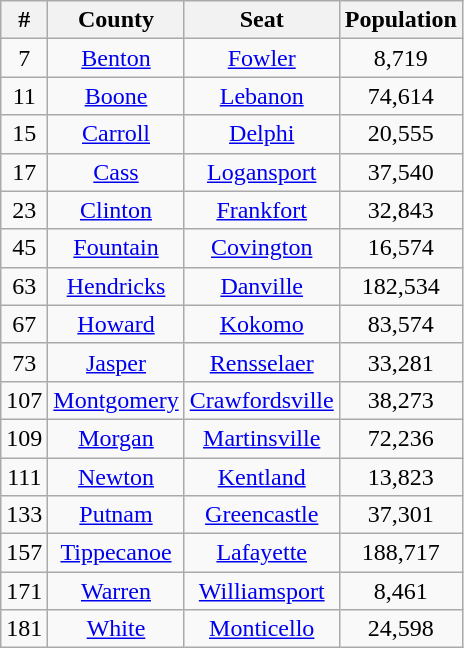<table class="wikitable sortable" style="text-align:center;">
<tr>
<th>#</th>
<th>County</th>
<th>Seat</th>
<th>Population</th>
</tr>
<tr>
<td>7</td>
<td><a href='#'>Benton</a></td>
<td><a href='#'>Fowler</a></td>
<td>8,719</td>
</tr>
<tr>
<td>11</td>
<td><a href='#'>Boone</a></td>
<td><a href='#'>Lebanon</a></td>
<td>74,614</td>
</tr>
<tr>
<td>15</td>
<td><a href='#'>Carroll</a></td>
<td><a href='#'>Delphi</a></td>
<td>20,555</td>
</tr>
<tr>
<td>17</td>
<td><a href='#'>Cass</a></td>
<td><a href='#'>Logansport</a></td>
<td>37,540</td>
</tr>
<tr>
<td>23</td>
<td><a href='#'>Clinton</a></td>
<td><a href='#'>Frankfort</a></td>
<td>32,843</td>
</tr>
<tr>
<td>45</td>
<td><a href='#'>Fountain</a></td>
<td><a href='#'>Covington</a></td>
<td>16,574</td>
</tr>
<tr>
<td>63</td>
<td><a href='#'>Hendricks</a></td>
<td><a href='#'>Danville</a></td>
<td>182,534</td>
</tr>
<tr>
<td>67</td>
<td><a href='#'>Howard</a></td>
<td><a href='#'>Kokomo</a></td>
<td>83,574</td>
</tr>
<tr>
<td>73</td>
<td><a href='#'>Jasper</a></td>
<td><a href='#'>Rensselaer</a></td>
<td>33,281</td>
</tr>
<tr>
<td>107</td>
<td><a href='#'>Montgomery</a></td>
<td><a href='#'>Crawfordsville</a></td>
<td>38,273</td>
</tr>
<tr>
<td>109</td>
<td><a href='#'>Morgan</a></td>
<td><a href='#'>Martinsville</a></td>
<td>72,236</td>
</tr>
<tr>
<td>111</td>
<td><a href='#'>Newton</a></td>
<td><a href='#'>Kentland</a></td>
<td>13,823</td>
</tr>
<tr>
<td>133</td>
<td><a href='#'>Putnam</a></td>
<td><a href='#'>Greencastle</a></td>
<td>37,301</td>
</tr>
<tr>
<td>157</td>
<td><a href='#'>Tippecanoe</a></td>
<td><a href='#'>Lafayette</a></td>
<td>188,717</td>
</tr>
<tr>
<td>171</td>
<td><a href='#'>Warren</a></td>
<td><a href='#'>Williamsport</a></td>
<td>8,461</td>
</tr>
<tr>
<td>181</td>
<td><a href='#'>White</a></td>
<td><a href='#'>Monticello</a></td>
<td>24,598</td>
</tr>
</table>
